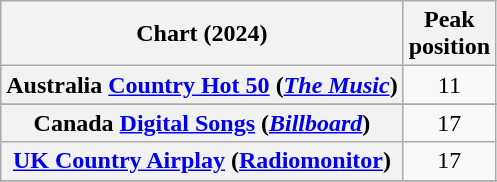<table class="wikitable sortable plainrowheaders" style="text-align:center">
<tr>
<th scope="col">Chart (2024)</th>
<th scope="col">Peak<br>position</th>
</tr>
<tr>
<th scope="row">Australia <a href='#'>Country Hot 50</a> (<em><a href='#'>The Music</a></em>)</th>
<td>11</td>
</tr>
<tr>
</tr>
<tr>
<th scope="row">Canada <a href='#'>Digital Songs</a> (<em><a href='#'>Billboard</a></em>)</th>
<td>17</td>
</tr>
<tr>
<th scope="row"><a href='#'>UK Country Airplay</a> (<a href='#'>Radiomonitor</a>)</th>
<td>17</td>
</tr>
<tr>
</tr>
<tr>
</tr>
<tr>
</tr>
</table>
